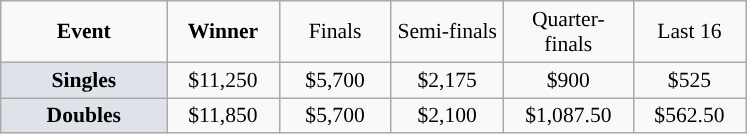<table class=wikitable style="font-size:90%;text-align:center">
<tr>
<td style="width:104px;"><strong>Event</strong></td>
<td style="width:68px;"><strong>Winner</strong></td>
<td style="width:68px;">Finals</td>
<td style="width:68px;">Semi-finals</td>
<td style="width:80px;">Quarter-finals</td>
<td style="width:68px;">Last 16</td>
</tr>
<tr>
<td style="background:#dfe2e9;"><strong>Singles</strong></td>
<td>$11,250</td>
<td>$5,700</td>
<td>$2,175</td>
<td>$900</td>
<td>$525</td>
</tr>
<tr>
<td style="background:#dfe2e9;"><strong>Doubles</strong></td>
<td>$11,850</td>
<td>$5,700</td>
<td>$2,100</td>
<td>$1,087.50</td>
<td>$562.50</td>
</tr>
</table>
